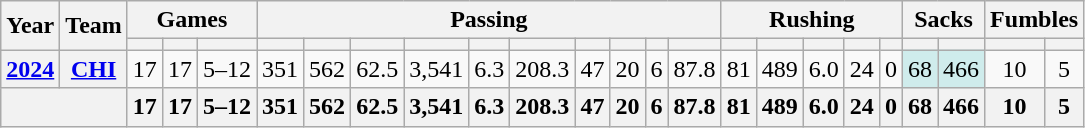<table class="wikitable" style="text-align:center;">
<tr>
<th rowspan="2">Year</th>
<th rowspan="2">Team</th>
<th colspan="3">Games</th>
<th colspan="10">Passing</th>
<th colspan="5">Rushing</th>
<th colspan="2">Sacks</th>
<th colspan="2">Fumbles</th>
</tr>
<tr>
<th></th>
<th></th>
<th></th>
<th></th>
<th></th>
<th></th>
<th></th>
<th></th>
<th></th>
<th></th>
<th></th>
<th></th>
<th></th>
<th></th>
<th></th>
<th></th>
<th></th>
<th></th>
<th></th>
<th></th>
<th></th>
<th></th>
</tr>
<tr>
<th><a href='#'>2024</a></th>
<th><a href='#'>CHI</a></th>
<td>17</td>
<td>17</td>
<td>5–12</td>
<td>351</td>
<td>562</td>
<td>62.5</td>
<td>3,541</td>
<td>6.3</td>
<td>208.3</td>
<td>47</td>
<td>20</td>
<td>6</td>
<td>87.8</td>
<td>81</td>
<td>489</td>
<td>6.0</td>
<td>24</td>
<td>0</td>
<td style="background:#cfecec;">68</td>
<td style="background:#cfecec;">466</td>
<td>10</td>
<td>5</td>
</tr>
<tr>
<th colspan="2"></th>
<th>17</th>
<th>17</th>
<th>5–12</th>
<th>351</th>
<th>562</th>
<th>62.5</th>
<th>3,541</th>
<th>6.3</th>
<th>208.3</th>
<th>47</th>
<th>20</th>
<th>6</th>
<th>87.8</th>
<th>81</th>
<th>489</th>
<th>6.0</th>
<th>24</th>
<th>0</th>
<th>68</th>
<th>466</th>
<th>10</th>
<th>5</th>
</tr>
</table>
